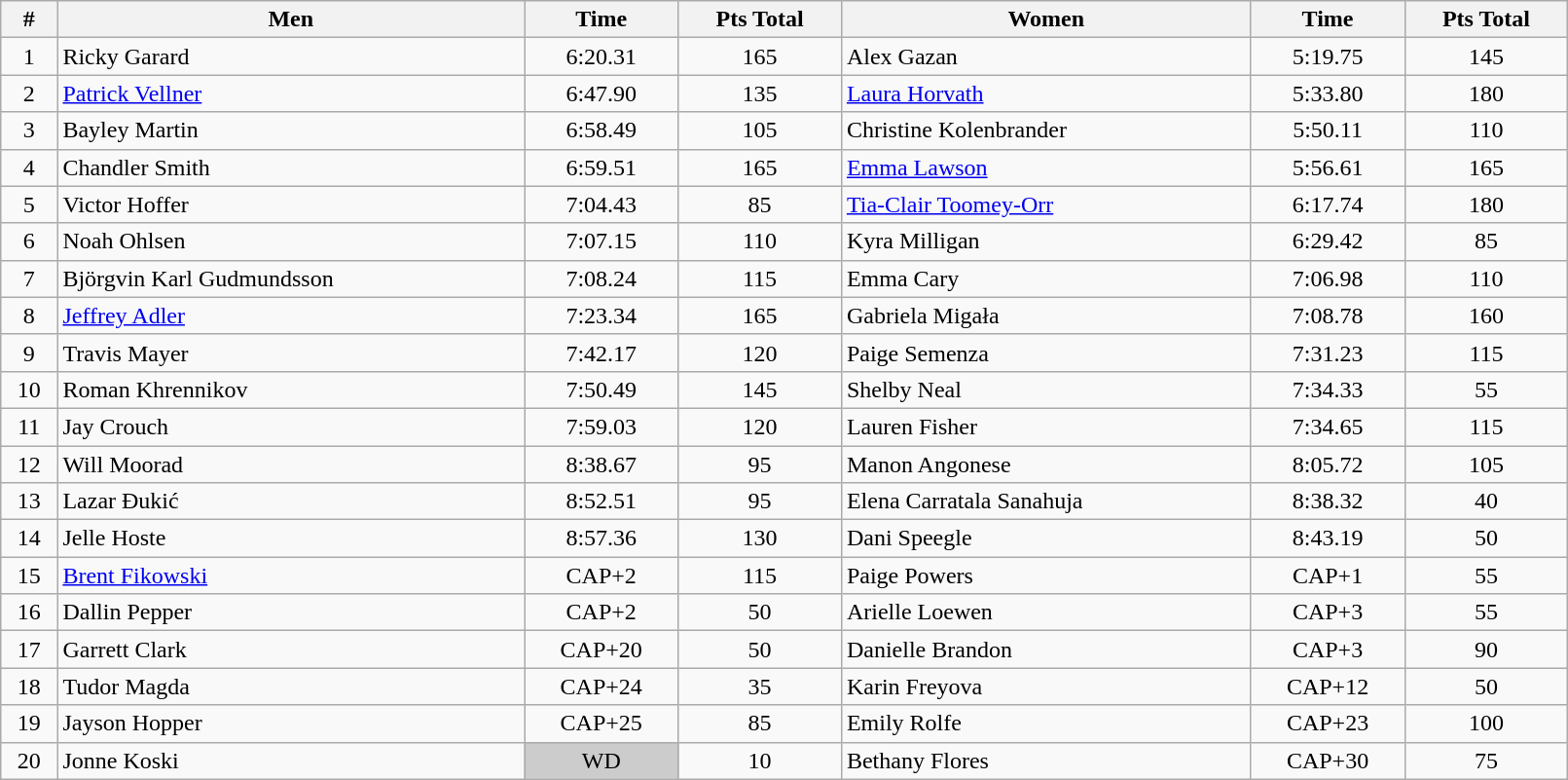<table class="wikitable sortable" style="display: inline-table;width: 85%; text-align:center">
<tr>
<th>#</th>
<th>Men</th>
<th>Time</th>
<th>Pts Total</th>
<th>Women</th>
<th>Time</th>
<th>Pts Total</th>
</tr>
<tr>
<td>1</td>
<td align=left> Ricky Garard</td>
<td>6:20.31</td>
<td>165</td>
<td align=left> Alex Gazan</td>
<td>5:19.75</td>
<td>145</td>
</tr>
<tr>
<td>2</td>
<td align=left> <a href='#'>Patrick Vellner</a></td>
<td>6:47.90</td>
<td>135</td>
<td align=left> <a href='#'>Laura Horvath</a></td>
<td>5:33.80</td>
<td>180</td>
</tr>
<tr>
<td>3</td>
<td align=left> Bayley Martin</td>
<td>6:58.49</td>
<td>105</td>
<td align=left> Christine Kolenbrander</td>
<td>5:50.11</td>
<td>110</td>
</tr>
<tr>
<td>4</td>
<td align=left> Chandler Smith</td>
<td>6:59.51</td>
<td>165</td>
<td align=left> <a href='#'>Emma Lawson</a></td>
<td>5:56.61</td>
<td>165</td>
</tr>
<tr>
<td>5</td>
<td align=left> Victor Hoffer</td>
<td>7:04.43</td>
<td>85</td>
<td align=left> <a href='#'>Tia-Clair Toomey-Orr</a></td>
<td>6:17.74</td>
<td>180</td>
</tr>
<tr>
<td>6</td>
<td align=left> Noah Ohlsen</td>
<td>7:07.15</td>
<td>110</td>
<td align=left> Kyra Milligan</td>
<td>6:29.42</td>
<td>85</td>
</tr>
<tr>
<td>7</td>
<td align=left> Björgvin Karl Gudmundsson</td>
<td>7:08.24</td>
<td>115</td>
<td align=left> Emma Cary</td>
<td>7:06.98</td>
<td>110</td>
</tr>
<tr>
<td>8</td>
<td align=left> <a href='#'>Jeffrey Adler</a></td>
<td>7:23.34</td>
<td>165</td>
<td align=left> Gabriela Migała</td>
<td>7:08.78</td>
<td>160</td>
</tr>
<tr>
<td>9</td>
<td align=left> Travis Mayer</td>
<td>7:42.17</td>
<td>120</td>
<td align=left> Paige Semenza</td>
<td>7:31.23</td>
<td>115</td>
</tr>
<tr>
<td>10</td>
<td align=left> Roman Khrennikov</td>
<td>7:50.49</td>
<td>145</td>
<td align=left> Shelby Neal</td>
<td>7:34.33</td>
<td>55</td>
</tr>
<tr>
<td>11</td>
<td align=left> Jay Crouch</td>
<td>7:59.03</td>
<td>120</td>
<td align=left> Lauren Fisher</td>
<td>7:34.65</td>
<td>115</td>
</tr>
<tr>
<td>12</td>
<td align=left> Will Moorad</td>
<td>8:38.67</td>
<td>95</td>
<td align=left> Manon Angonese</td>
<td>8:05.72</td>
<td>105</td>
</tr>
<tr>
<td>13</td>
<td align=left> Lazar Đukić</td>
<td>8:52.51</td>
<td>95</td>
<td align=left> Elena Carratala Sanahuja</td>
<td>8:38.32</td>
<td>40</td>
</tr>
<tr>
<td>14</td>
<td align=left> Jelle Hoste</td>
<td>8:57.36</td>
<td>130</td>
<td align=left> Dani Speegle</td>
<td>8:43.19</td>
<td>50</td>
</tr>
<tr>
<td>15</td>
<td align=left> <a href='#'>Brent Fikowski</a></td>
<td>CAP+2</td>
<td>115</td>
<td align=left> Paige Powers</td>
<td>CAP+1</td>
<td>55</td>
</tr>
<tr>
<td>16</td>
<td align=left> Dallin Pepper</td>
<td>CAP+2</td>
<td>50</td>
<td align=left> Arielle Loewen</td>
<td>CAP+3</td>
<td>55</td>
</tr>
<tr>
<td>17</td>
<td align=left> Garrett Clark</td>
<td>CAP+20</td>
<td>50</td>
<td align=left> Danielle Brandon</td>
<td>CAP+3</td>
<td>90</td>
</tr>
<tr>
<td>18</td>
<td align=left> Tudor Magda</td>
<td>CAP+24</td>
<td>35</td>
<td align=left> Karin Freyova</td>
<td>CAP+12</td>
<td>50</td>
</tr>
<tr>
<td>19</td>
<td align=left> Jayson Hopper</td>
<td>CAP+25</td>
<td>85</td>
<td align=left> Emily Rolfe</td>
<td>CAP+23</td>
<td>100</td>
</tr>
<tr>
<td>20</td>
<td align=left "> Jonne Koski</td>
<td style="background:#ccc;">WD</td>
<td>10</td>
<td align=left> Bethany Flores</td>
<td>CAP+30</td>
<td>75</td>
</tr>
</table>
